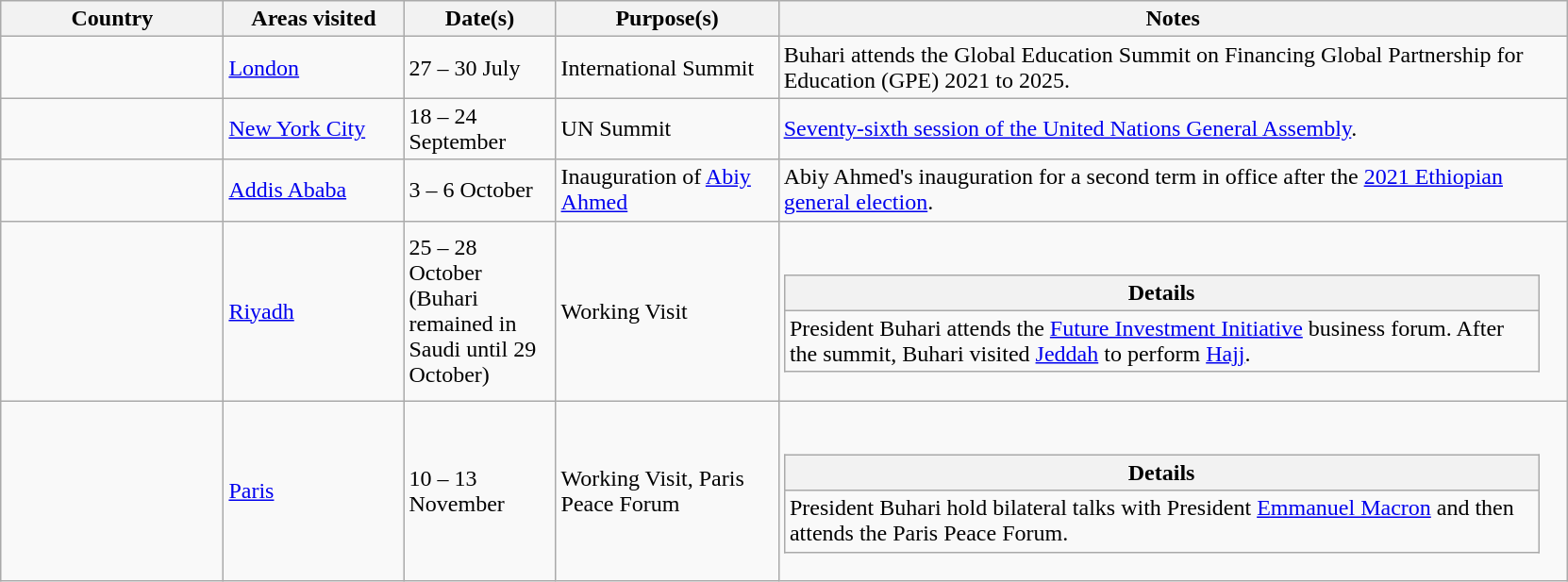<table class="wikitable outercollapse sortable" style="margin: 1em auto 1em auto">
<tr>
<th width="150">Country</th>
<th width="120">Areas visited</th>
<th width="100">Date(s)</th>
<th width="150">Purpose(s)</th>
<th width="550">Notes</th>
</tr>
<tr>
<td></td>
<td><a href='#'>London</a></td>
<td>27 – 30 July</td>
<td>International Summit</td>
<td>Buhari attends the Global Education Summit on Financing Global Partnership for Education (GPE) 2021 to 2025.</td>
</tr>
<tr>
<td></td>
<td><a href='#'>New York City</a></td>
<td>18 – 24 September</td>
<td>UN Summit</td>
<td><a href='#'>Seventy-sixth session of the United Nations General Assembly</a>.</td>
</tr>
<tr>
<td></td>
<td><a href='#'>Addis Ababa</a></td>
<td>3 – 6 October</td>
<td>Inauguration of <a href='#'>Abiy Ahmed</a></td>
<td>Abiy Ahmed's inauguration for a second term in office after the <a href='#'>2021 Ethiopian general election</a>.</td>
</tr>
<tr>
<td></td>
<td><a href='#'>Riyadh</a></td>
<td>25 – 28 October<br>(Buhari remained in Saudi until 29 October)</td>
<td>Working Visit</td>
<td><br><table class="wikitable collapsible innercollapse">
<tr>
<th>Details</th>
</tr>
<tr>
<td>President Buhari attends the <a href='#'>Future Investment Initiative</a> business forum. After the summit, Buhari visited <a href='#'>Jeddah</a> to perform <a href='#'>Hajj</a>.</td>
</tr>
</table>
</td>
</tr>
<tr>
<td></td>
<td><a href='#'>Paris</a></td>
<td>10 – 13 November</td>
<td>Working Visit, Paris Peace Forum</td>
<td><br><table class="wikitable collapsible innercollapse">
<tr>
<th>Details</th>
</tr>
<tr>
<td>President Buhari hold bilateral talks with President <a href='#'>Emmanuel Macron</a> and then attends the Paris Peace Forum.</td>
</tr>
</table>
</td>
</tr>
</table>
